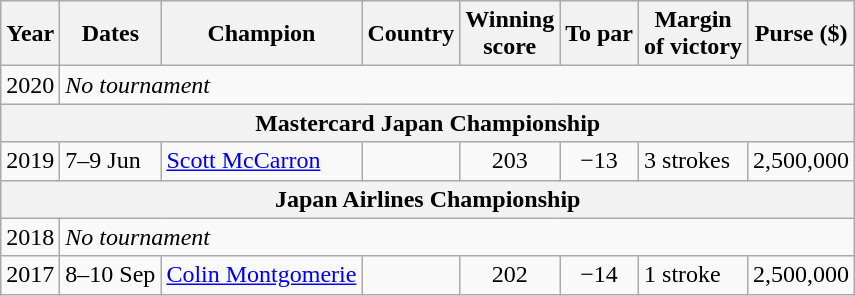<table class="wikitable">
<tr>
<th>Year</th>
<th>Dates</th>
<th>Champion</th>
<th>Country</th>
<th>Winning<br>score</th>
<th>To par</th>
<th>Margin<br>of victory</th>
<th>Purse ($)</th>
</tr>
<tr>
<td>2020</td>
<td colspan=7><em>No tournament</em></td>
</tr>
<tr>
<th colspan=8>Mastercard Japan Championship</th>
</tr>
<tr>
<td>2019</td>
<td>7–9 Jun</td>
<td><a href='#'>Scott McCarron</a></td>
<td></td>
<td align=center>203</td>
<td align=center>−13</td>
<td>3 strokes</td>
<td>2,500,000</td>
</tr>
<tr>
<th colspan=8>Japan Airlines Championship</th>
</tr>
<tr>
<td>2018</td>
<td colspan=7><em>No tournament</em></td>
</tr>
<tr>
<td>2017</td>
<td>8–10 Sep</td>
<td><a href='#'>Colin Montgomerie</a></td>
<td></td>
<td align=center>202</td>
<td align=center>−14</td>
<td>1 stroke</td>
<td>2,500,000</td>
</tr>
</table>
